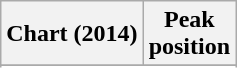<table class="wikitable sortable plainrowheaders">
<tr>
<th>Chart (2014)</th>
<th>Peak<br>position</th>
</tr>
<tr>
</tr>
<tr>
</tr>
</table>
